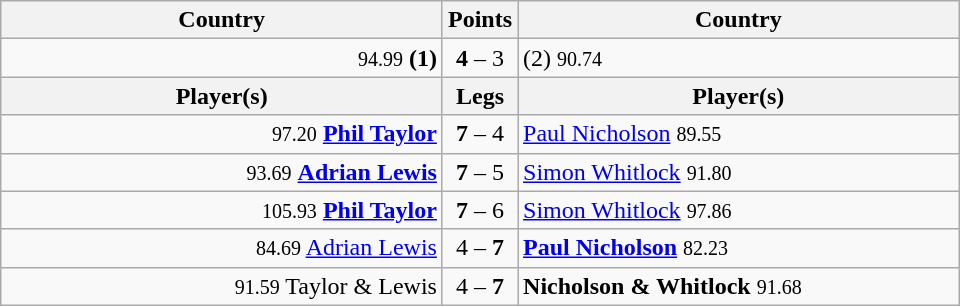<table class="wikitable" style="margin:1em auto; text-align:center">
<tr>
<th width=287>Country</th>
<th width=1>Points</th>
<th width=287>Country</th>
</tr>
<tr align=left>
<td align=right><small><span>94.99</span></small> <strong> (1)</strong></td>
<td align=center><strong>4</strong> – 3</td>
<td> (2) <small><span>90.74</span></small></td>
</tr>
<tr>
<th width=287>Player(s)</th>
<th width=1>Legs</th>
<th width=287>Player(s)</th>
</tr>
<tr align=left>
<td align=right><small><span>97.20</span></small> <strong><a href='#'>Phil Taylor</a></strong></td>
<td align=center><strong>7</strong> – 4</td>
<td><a href='#'>Paul Nicholson</a> <small><span>89.55</span></small></td>
</tr>
<tr align=left>
<td align=right><small><span>93.69</span></small> <strong><a href='#'>Adrian Lewis</a></strong></td>
<td align=center><strong>7</strong> – 5</td>
<td><a href='#'>Simon Whitlock</a> <small><span>91.80</span></small></td>
</tr>
<tr align=left>
<td align=right><small><span>105.93</span></small> <strong><a href='#'>Phil Taylor</a></strong></td>
<td align=center><strong>7</strong> – 6</td>
<td><a href='#'>Simon Whitlock</a> <small><span>97.86</span></small></td>
</tr>
<tr align=left>
<td align=right><small><span>84.69</span></small> <a href='#'>Adrian Lewis</a></td>
<td align=center>4 – <strong>7</strong></td>
<td><strong><a href='#'>Paul Nicholson</a></strong> <small><span>82.23</span></small></td>
</tr>
<tr align=left>
<td align=right><small><span>91.59</span></small> Taylor & Lewis</td>
<td align=center>4 – <strong>7</strong></td>
<td><strong>Nicholson & Whitlock</strong> <small><span>91.68</span></small></td>
</tr>
</table>
